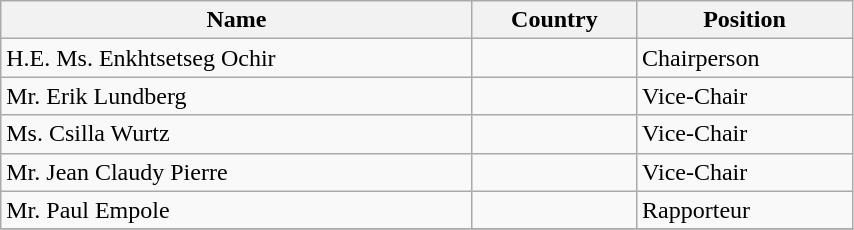<table class="wikitable" style="display: inline-table; width: 45%">
<tr>
<th>Name</th>
<th>Country</th>
<th>Position</th>
</tr>
<tr>
<td>H.E. Ms. Enkhtsetseg Ochir</td>
<td></td>
<td>Chairperson</td>
</tr>
<tr>
<td>Mr. Erik Lundberg</td>
<td></td>
<td>Vice-Chair</td>
</tr>
<tr>
<td>Ms. Csilla Wurtz</td>
<td></td>
<td>Vice-Chair</td>
</tr>
<tr>
<td>Mr. Jean Claudy Pierre</td>
<td></td>
<td>Vice-Chair</td>
</tr>
<tr>
<td>Mr. Paul Empole</td>
<td></td>
<td>Rapporteur</td>
</tr>
<tr>
</tr>
</table>
